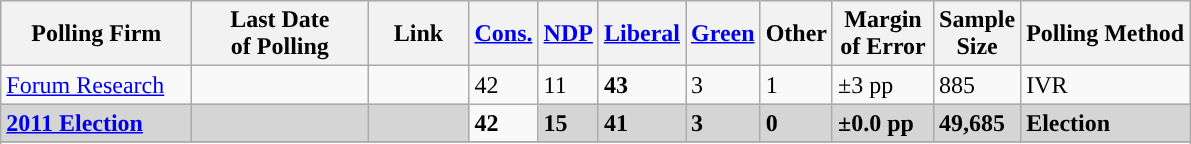<table class="wikitable sortable">
<tr style="background:#e9e9e9;">
<th style="width:120px">Polling Firm</th>
<th style="width:110px">Last Date<br>of Polling</th>
<th style="width:60px" class="unsortable">Link</th>
<th style="background-color:"><strong><a href='#'>Cons.</a></strong></th>
<th style="background-color:"><strong><a href='#'>NDP</a></strong></th>
<th style="background-color:"><strong><a href='#'>Liberal</a></strong></th>
<th style="background-color:"><strong><a href='#'>Green</a></strong></th>
<th style="background-color:"><strong>Other</strong></th>
<th style="width:60px;" class=unsortable>Margin<br>of Error</th>
<th style="width:50px;" class=unsortable>Sample<br>Size</th>
<th class=unsortable>Polling Method</th>
</tr>
<tr>
<td><a href='#'>Forum Research</a></td>
<td></td>
<td></td>
<td>42</td>
<td>11</td>
<td><strong>43</strong></td>
<td>3</td>
<td>1</td>
<td>±3 pp</td>
<td>885</td>
<td>IVR</td>
</tr>
<tr>
<td style="background:#D5D5D5"><strong><a href='#'>2011 Election</a></strong></td>
<td style="background:#D5D5D5"><strong></strong></td>
<td style="background:#D5D5D5"></td>
<td><strong>42</strong></td>
<td style="background:#D5D5D5"><strong>15</strong></td>
<td style="background:#D5D5D5"><strong>41</strong></td>
<td style="background:#D5D5D5"><strong>3</strong></td>
<td style="background:#D5D5D5"><strong>0</strong></td>
<td style="background:#D5D5D5"><strong>±0.0 pp</strong></td>
<td style="background:#D5D5D5"><strong>49,685</strong></td>
<td style="background:#D5D5D5"><strong>Election</strong></td>
</tr>
<tr>
</tr>
<tr>
</tr>
</table>
